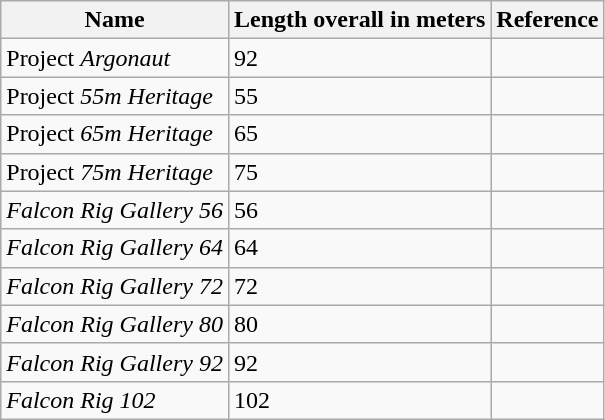<table class="wikitable sortable">
<tr>
<th>Name</th>
<th>Length overall in meters</th>
<th>Reference</th>
</tr>
<tr>
<td>Project <em>Argonaut</em></td>
<td>92</td>
<td></td>
</tr>
<tr>
<td>Project <em>55m Heritage</em></td>
<td>55</td>
<td></td>
</tr>
<tr>
<td>Project <em>65m Heritage</em></td>
<td>65</td>
<td></td>
</tr>
<tr>
<td>Project <em>75m Heritage</em></td>
<td>75</td>
<td></td>
</tr>
<tr>
<td><em>Falcon Rig Gallery 56</em></td>
<td>56</td>
<td></td>
</tr>
<tr>
<td><em>Falcon Rig Gallery 64</em></td>
<td>64</td>
<td></td>
</tr>
<tr>
<td><em>Falcon Rig Gallery 72</em></td>
<td>72</td>
<td></td>
</tr>
<tr>
<td><em>Falcon Rig Gallery 80</em></td>
<td>80</td>
<td></td>
</tr>
<tr>
<td><em>Falcon Rig Gallery 92</em></td>
<td>92</td>
<td></td>
</tr>
<tr>
<td><em>Falcon Rig 102</em></td>
<td>102</td>
<td></td>
</tr>
</table>
